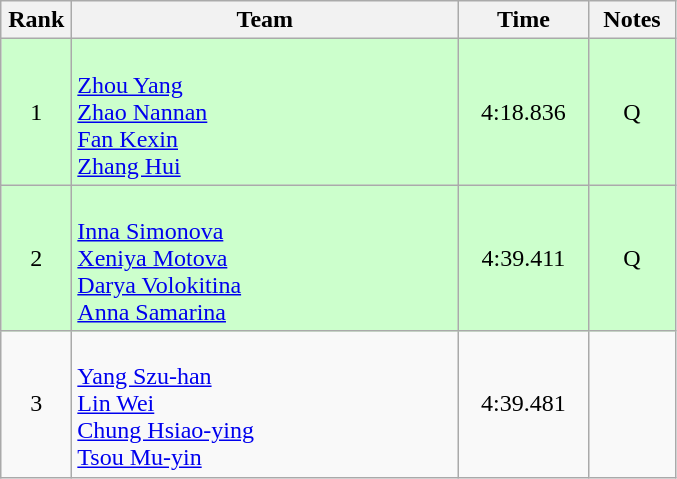<table class=wikitable style="text-align:center">
<tr>
<th width=40>Rank</th>
<th width=250>Team</th>
<th width=80>Time</th>
<th width=50>Notes</th>
</tr>
<tr bgcolor="ccffcc">
<td>1</td>
<td align=left><br><a href='#'>Zhou Yang</a><br><a href='#'>Zhao Nannan</a><br><a href='#'>Fan Kexin</a><br><a href='#'>Zhang Hui</a></td>
<td>4:18.836</td>
<td>Q</td>
</tr>
<tr bgcolor="ccffcc">
<td>2</td>
<td align=left><br><a href='#'>Inna Simonova</a><br><a href='#'>Xeniya Motova</a><br><a href='#'>Darya Volokitina</a><br><a href='#'>Anna Samarina</a></td>
<td>4:39.411</td>
<td>Q</td>
</tr>
<tr>
<td>3</td>
<td align=left><br><a href='#'>Yang Szu-han</a><br><a href='#'>Lin Wei</a><br><a href='#'>Chung Hsiao-ying</a><br><a href='#'>Tsou Mu-yin</a></td>
<td>4:39.481</td>
<td></td>
</tr>
</table>
